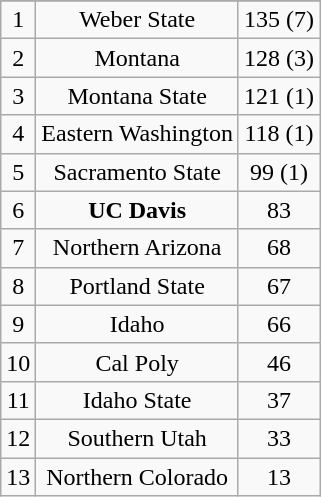<table class="wikitable" style="display: inline-table;">
<tr align="center">
</tr>
<tr align="center">
<td>1</td>
<td>Weber State</td>
<td>135 (7)</td>
</tr>
<tr align="center">
<td>2</td>
<td>Montana</td>
<td>128 (3)</td>
</tr>
<tr align="center">
<td>3</td>
<td>Montana State</td>
<td>121 (1)</td>
</tr>
<tr align="center">
<td>4</td>
<td>Eastern Washington</td>
<td>118 (1)</td>
</tr>
<tr align="center">
<td>5</td>
<td>Sacramento State</td>
<td>99 (1)</td>
</tr>
<tr align="center">
<td>6</td>
<td><strong>UC Davis</strong></td>
<td>83</td>
</tr>
<tr align="center">
<td>7</td>
<td>Northern Arizona</td>
<td>68</td>
</tr>
<tr align="center">
<td>8</td>
<td>Portland State</td>
<td>67</td>
</tr>
<tr align="center">
<td>9</td>
<td>Idaho</td>
<td>66</td>
</tr>
<tr align="center">
<td>10</td>
<td>Cal Poly</td>
<td>46</td>
</tr>
<tr align="center">
<td>11</td>
<td>Idaho State</td>
<td>37</td>
</tr>
<tr align="center">
<td>12</td>
<td>Southern Utah</td>
<td>33</td>
</tr>
<tr align="center">
<td>13</td>
<td>Northern Colorado</td>
<td>13</td>
</tr>
</table>
